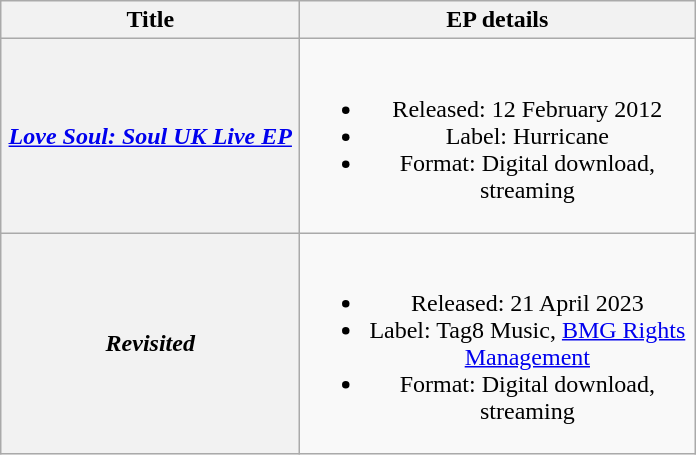<table class="wikitable plainrowheaders" style=text-align:center;>
<tr>
<th scope="col" style="width:12em;">Title</th>
<th scope="col" style="width:16em;">EP details</th>
</tr>
<tr>
<th scope="row"><em><a href='#'>Love Soul: Soul UK Live EP</a></em></th>
<td><br><ul><li>Released: 12 February 2012</li><li>Label: Hurricane</li><li>Format: Digital download, streaming</li></ul></td>
</tr>
<tr>
<th scope="row"><em>Revisited</em></th>
<td><br><ul><li>Released: 21 April 2023</li><li>Label: Tag8 Music, <a href='#'>BMG Rights Management</a></li><li>Format: Digital download, streaming</li></ul></td>
</tr>
</table>
